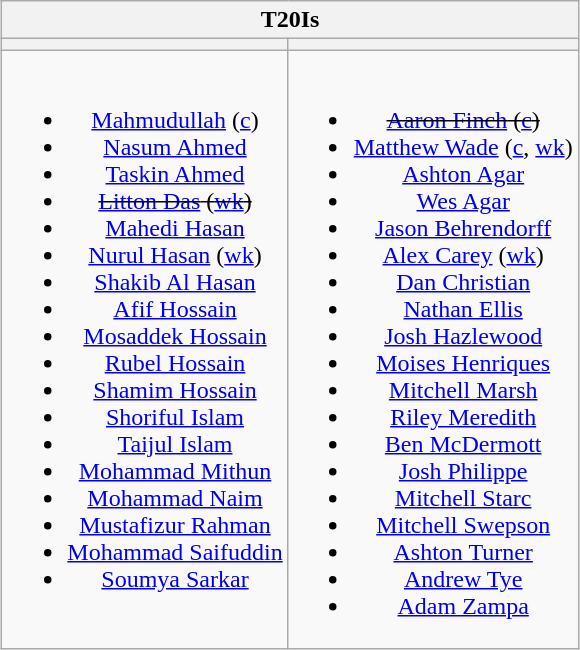<table class="wikitable" style="text-align:center; margin:auto">
<tr>
<th colspan=2>T20Is</th>
</tr>
<tr>
<th></th>
<th></th>
</tr>
<tr style="vertical-align:top">
<td><br><ul><li><a href='#'>Mahmudullah</a> (<a href='#'>c</a>)</li><li><a href='#'>Nasum Ahmed</a></li><li><a href='#'>Taskin Ahmed</a></li><li><s><a href='#'>Litton Das</a> (<a href='#'>wk</a>)</s></li><li><a href='#'>Mahedi Hasan</a></li><li><a href='#'>Nurul Hasan</a> (<a href='#'>wk</a>)</li><li><a href='#'>Shakib Al Hasan</a></li><li><a href='#'>Afif Hossain</a></li><li><a href='#'>Mosaddek Hossain</a></li><li><a href='#'>Rubel Hossain</a></li><li><a href='#'>Shamim Hossain</a></li><li><a href='#'>Shoriful Islam</a></li><li><a href='#'>Taijul Islam</a></li><li><a href='#'>Mohammad Mithun</a></li><li><a href='#'>Mohammad Naim</a></li><li><a href='#'>Mustafizur Rahman</a></li><li><a href='#'>Mohammad Saifuddin</a></li><li><a href='#'>Soumya Sarkar</a></li></ul></td>
<td><br><ul><li><s><a href='#'>Aaron Finch</a> (<a href='#'>c</a>)</s></li><li><a href='#'>Matthew Wade</a> (<a href='#'>c</a>, <a href='#'>wk</a>)</li><li><a href='#'>Ashton Agar</a></li><li><a href='#'>Wes Agar</a></li><li><a href='#'>Jason Behrendorff</a></li><li><a href='#'>Alex Carey</a> (<a href='#'>wk</a>)</li><li><a href='#'>Dan Christian</a></li><li><a href='#'>Nathan Ellis</a></li><li><a href='#'>Josh Hazlewood</a></li><li><a href='#'>Moises Henriques</a></li><li><a href='#'>Mitchell Marsh</a></li><li><a href='#'>Riley Meredith</a></li><li><a href='#'>Ben McDermott</a></li><li><a href='#'>Josh Philippe</a></li><li><a href='#'>Mitchell Starc</a></li><li><a href='#'>Mitchell Swepson</a></li><li><a href='#'>Ashton Turner</a></li><li><a href='#'>Andrew Tye</a></li><li><a href='#'>Adam Zampa</a></li></ul></td>
</tr>
</table>
